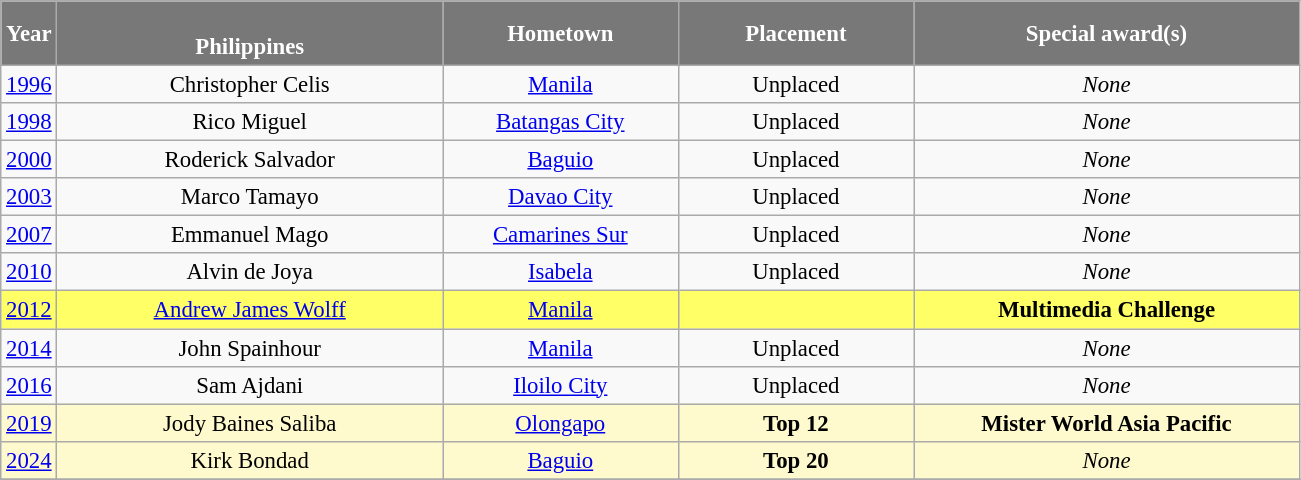<table class="wikitable sortable" style="font-size: 95%; text-align:center">
<tr>
<th width="20" style="background-color:#787878;color:#FFFFFF;">Year</th>
<th width="250" style="background-color:#787878;color:#FFFFFF;"><br>Philippines</th>
<th width="150" style="background-color:#787878;color:#FFFFFF;">Hometown</th>
<th width="150" style="background-color:#787878;color:#FFFFFF;">Placement</th>
<th width="250" style="background-color:#787878;color:#FFFFFF;">Special award(s)</th>
</tr>
<tr>
<td><a href='#'>1996</a></td>
<td>Christopher Celis</td>
<td><a href='#'>Manila</a></td>
<td>Unplaced</td>
<td><em>None</em></td>
</tr>
<tr>
<td><a href='#'>1998</a></td>
<td>Rico Miguel</td>
<td><a href='#'>Batangas City</a></td>
<td>Unplaced</td>
<td><em>None</em></td>
</tr>
<tr>
<td><a href='#'>2000</a></td>
<td>Roderick Salvador</td>
<td><a href='#'>Baguio</a></td>
<td>Unplaced</td>
<td><em>None</em></td>
</tr>
<tr>
<td><a href='#'>2003</a></td>
<td>Marco Tamayo</td>
<td><a href='#'>Davao City</a></td>
<td>Unplaced</td>
<td><em>None</em></td>
</tr>
<tr>
<td><a href='#'>2007</a></td>
<td>Emmanuel Mago</td>
<td><a href='#'>Camarines Sur</a></td>
<td>Unplaced</td>
<td><em>None</em></td>
</tr>
<tr>
<td><a href='#'>2010</a></td>
<td>Alvin de Joya</td>
<td><a href='#'>Isabela</a></td>
<td>Unplaced</td>
<td><em>None</em></td>
</tr>
<tr style="background-color:#FFFF66">
<td><a href='#'>2012</a></td>
<td><a href='#'>Andrew James Wolff</a></td>
<td><a href='#'>Manila</a></td>
<td><strong></strong></td>
<td><strong>Multimedia Challenge</strong></td>
</tr>
<tr>
<td><a href='#'>2014</a></td>
<td>John Spainhour</td>
<td><a href='#'>Manila</a></td>
<td>Unplaced</td>
<td><em>None</em></td>
</tr>
<tr>
<td><a href='#'>2016</a></td>
<td>Sam Ajdani</td>
<td><a href='#'>Iloilo City</a></td>
<td>Unplaced</td>
<td><em>None</em></td>
</tr>
<tr style="background-color:#FFFACD">
<td><a href='#'>2019</a></td>
<td>Jody Baines Saliba</td>
<td><a href='#'>Olongapo</a></td>
<td><strong>Top 12</strong></td>
<td><strong>Mister World Asia Pacific</strong></td>
</tr>
<tr style="background-color:#FFFACD">
<td><a href='#'>2024</a></td>
<td>Kirk Bondad</td>
<td><a href='#'>Baguio</a></td>
<td><strong>Top 20</strong></td>
<td><em>None</em></td>
</tr>
<tr>
</tr>
</table>
